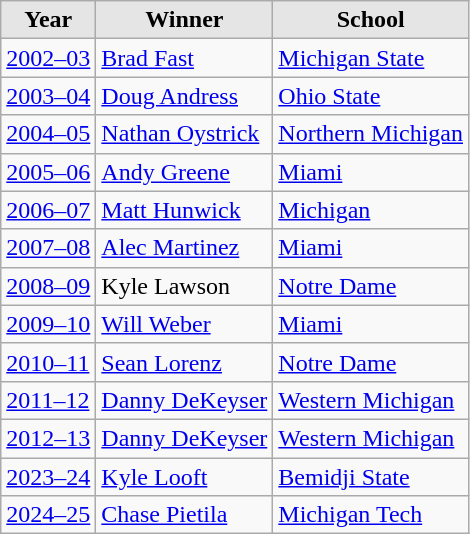<table class="wikitable sortable">
<tr>
<th style="background:#e5e5e5;">Year</th>
<th style="background:#e5e5e5;">Winner</th>
<th style="background:#e5e5e5;">School</th>
</tr>
<tr>
<td><a href='#'>2002–03</a></td>
<td><a href='#'>Brad Fast</a></td>
<td><a href='#'>Michigan State</a></td>
</tr>
<tr>
<td><a href='#'>2003–04</a></td>
<td><a href='#'>Doug Andress</a></td>
<td><a href='#'>Ohio State</a></td>
</tr>
<tr>
<td><a href='#'>2004–05</a></td>
<td><a href='#'>Nathan Oystrick</a></td>
<td><a href='#'>Northern Michigan</a></td>
</tr>
<tr>
<td><a href='#'>2005–06</a></td>
<td><a href='#'>Andy Greene</a></td>
<td><a href='#'>Miami</a></td>
</tr>
<tr>
<td><a href='#'>2006–07</a></td>
<td><a href='#'>Matt Hunwick</a></td>
<td><a href='#'>Michigan</a></td>
</tr>
<tr>
<td><a href='#'>2007–08</a></td>
<td><a href='#'>Alec Martinez</a></td>
<td><a href='#'>Miami</a></td>
</tr>
<tr>
<td><a href='#'>2008–09</a></td>
<td>Kyle Lawson</td>
<td><a href='#'>Notre Dame</a></td>
</tr>
<tr>
<td><a href='#'>2009–10</a></td>
<td><a href='#'>Will Weber</a></td>
<td><a href='#'>Miami</a></td>
</tr>
<tr>
<td><a href='#'>2010–11</a></td>
<td><a href='#'>Sean Lorenz</a></td>
<td><a href='#'>Notre Dame</a></td>
</tr>
<tr>
<td><a href='#'>2011–12</a></td>
<td><a href='#'>Danny DeKeyser</a></td>
<td><a href='#'>Western Michigan</a></td>
</tr>
<tr>
<td><a href='#'>2012–13</a></td>
<td><a href='#'>Danny DeKeyser</a></td>
<td><a href='#'>Western Michigan</a></td>
</tr>
<tr>
<td><a href='#'>2023–24</a></td>
<td><a href='#'>Kyle Looft</a></td>
<td><a href='#'>Bemidji State</a></td>
</tr>
<tr>
<td><a href='#'>2024–25</a></td>
<td><a href='#'>Chase Pietila</a></td>
<td><a href='#'>Michigan Tech</a></td>
</tr>
</table>
